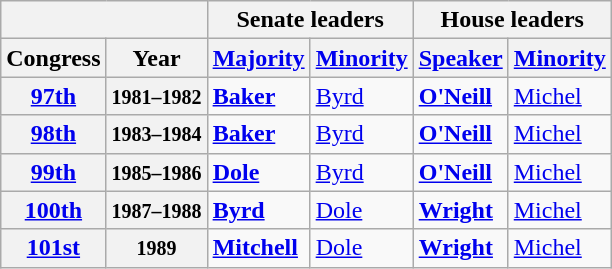<table class="wikitable" style="margin-left:1em">
<tr>
<th colspan=2></th>
<th colspan=2>Senate leaders</th>
<th colspan=2>House leaders</th>
</tr>
<tr>
<th>Congress</th>
<th>Year</th>
<th><a href='#'>Majority</a></th>
<th><a href='#'>Minority</a></th>
<th><a href='#'>Speaker</a></th>
<th><a href='#'>Minority</a></th>
</tr>
<tr>
<th><a href='#'>97th</a></th>
<th><small>1981–1982</small></th>
<td><strong><a href='#'>Baker</a></strong></td>
<td><a href='#'>Byrd</a></td>
<td><strong><a href='#'>O'Neill</a></strong></td>
<td><a href='#'>Michel</a></td>
</tr>
<tr>
<th><a href='#'>98th</a></th>
<th><small>1983–1984</small></th>
<td><strong><a href='#'>Baker</a></strong></td>
<td><a href='#'>Byrd</a></td>
<td><strong><a href='#'>O'Neill</a></strong></td>
<td><a href='#'>Michel</a></td>
</tr>
<tr>
<th><a href='#'>99th</a></th>
<th><small>1985–1986</small></th>
<td><strong><a href='#'>Dole</a></strong></td>
<td><a href='#'>Byrd</a></td>
<td><strong><a href='#'>O'Neill</a></strong></td>
<td><a href='#'>Michel</a></td>
</tr>
<tr>
<th><a href='#'>100th</a></th>
<th><small>1987–1988</small></th>
<td><strong><a href='#'>Byrd</a></strong></td>
<td><a href='#'>Dole</a></td>
<td><strong><a href='#'>Wright</a></strong></td>
<td><a href='#'>Michel</a></td>
</tr>
<tr>
<th><a href='#'>101st</a></th>
<th><small>1989</small></th>
<td><strong><a href='#'>Mitchell</a></strong></td>
<td><a href='#'>Dole</a></td>
<td><strong><a href='#'>Wright</a></strong></td>
<td><a href='#'>Michel</a></td>
</tr>
</table>
